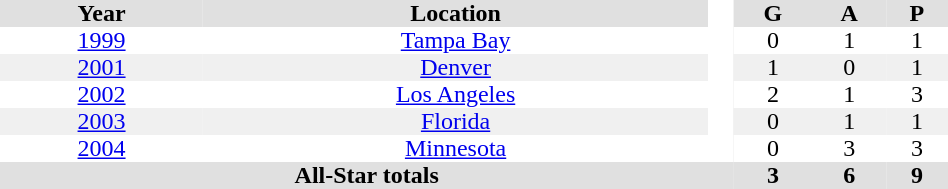<table border="0" cellpadding="0" cellspacing="0" style="width:50%;">
<tr style="text-align:center; background:#e0e0e0;">
<th>Year</th>
<th>Location</th>
<th rowspan="99" style="text-align:center; background:#fff;"> </th>
<th>G</th>
<th>A</th>
<th>P</th>
</tr>
<tr style="text-align:center;">
<td><a href='#'>1999</a></td>
<td><a href='#'>Tampa Bay</a></td>
<td>0</td>
<td>1</td>
<td>1</td>
</tr>
<tr style="text-align:center; background:#f0f0f0;">
<td><a href='#'>2001</a></td>
<td><a href='#'>Denver</a></td>
<td>1</td>
<td>0</td>
<td>1</td>
</tr>
<tr style="text-align:center;">
<td><a href='#'>2002</a></td>
<td><a href='#'>Los Angeles</a></td>
<td>2</td>
<td>1</td>
<td>3</td>
</tr>
<tr style="text-align:center; background:#f0f0f0;">
<td><a href='#'>2003</a></td>
<td><a href='#'>Florida</a></td>
<td>0</td>
<td>1</td>
<td>1</td>
</tr>
<tr style="text-align:center;">
<td><a href='#'>2004</a></td>
<td><a href='#'>Minnesota</a></td>
<td>0</td>
<td>3</td>
<td>3</td>
</tr>
<tr style="text-align:center; background:#e0e0e0;">
<th colspan=3>All-Star totals</th>
<th>3</th>
<th>6</th>
<th>9</th>
</tr>
</table>
